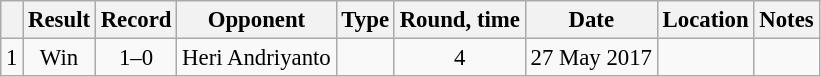<table class="wikitable" style="text-align:center; font-size:95%">
<tr>
<th></th>
<th>Result</th>
<th>Record</th>
<th>Opponent</th>
<th>Type</th>
<th>Round, time</th>
<th>Date</th>
<th>Location</th>
<th>Notes</th>
</tr>
<tr>
<td>1</td>
<td>Win</td>
<td>1–0</td>
<td style="text-align:left;">Heri Andriyanto</td>
<td></td>
<td>4</td>
<td>27 May 2017</td>
<td style="text-align:left;"></td>
<td style="text-align:left;"></td>
</tr>
</table>
